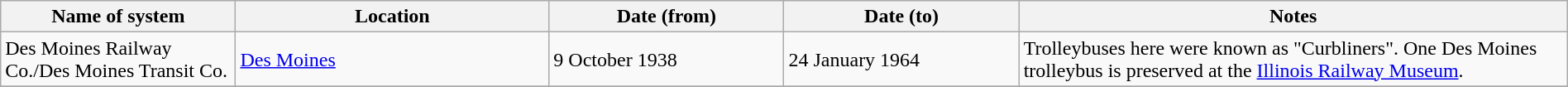<table class="wikitable" width=100%>
<tr>
<th width=15%>Name of system</th>
<th width=20%>Location</th>
<th width=15%>Date (from)</th>
<th width=15%>Date (to)</th>
<th width=35%>Notes</th>
</tr>
<tr>
<td>Des Moines Railway Co./Des Moines Transit Co.</td>
<td><a href='#'>Des Moines</a></td>
<td>9 October 1938</td>
<td>24 January 1964</td>
<td>Trolleybuses here were known as "Curbliners". One Des Moines trolleybus is preserved at the <a href='#'>Illinois Railway Museum</a>.</td>
</tr>
<tr>
</tr>
</table>
